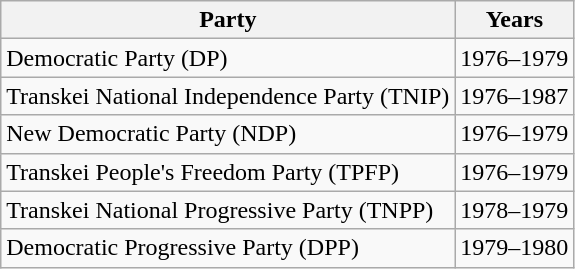<table class="wikitable floatright">
<tr>
<th>Party</th>
<th>Years</th>
</tr>
<tr>
<td>Democratic Party (DP)</td>
<td>1976–1979</td>
</tr>
<tr>
<td>Transkei National Independence Party (TNIP)</td>
<td>1976–1987</td>
</tr>
<tr>
<td>New Democratic Party (NDP)</td>
<td>1976–1979</td>
</tr>
<tr>
<td>Transkei People's Freedom Party (TPFP)</td>
<td>1976–1979</td>
</tr>
<tr>
<td>Transkei National Progressive Party (TNPP)</td>
<td>1978–1979</td>
</tr>
<tr>
<td>Democratic Progressive Party (DPP)</td>
<td>1979–1980</td>
</tr>
</table>
